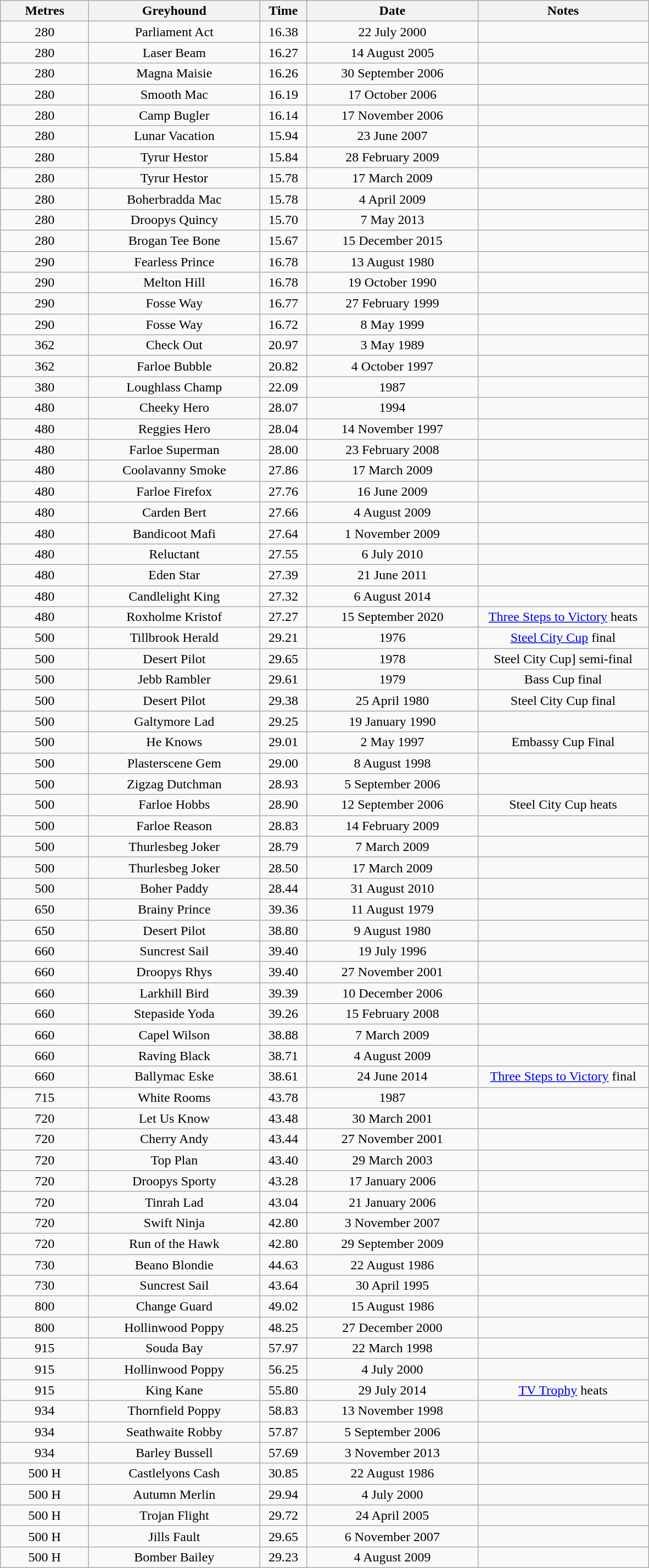<table class="wikitable collapsible collapsed" style="font-size: 100%">
<tr>
<th width=100>Metres</th>
<th width=200>Greyhound</th>
<th width=50>Time</th>
<th width=200>Date</th>
<th width=200>Notes</th>
</tr>
<tr align=center>
<td>280</td>
<td>Parliament Act</td>
<td>16.38</td>
<td>22 July 2000</td>
<td></td>
</tr>
<tr align=center>
<td>280</td>
<td>Laser Beam</td>
<td>16.27</td>
<td>14 August 2005</td>
<td></td>
</tr>
<tr align=center>
<td>280</td>
<td>Magna Maisie</td>
<td>16.26</td>
<td>30 September 2006</td>
<td></td>
</tr>
<tr align=center>
<td>280</td>
<td>Smooth Mac</td>
<td>16.19</td>
<td>17 October 2006</td>
<td></td>
</tr>
<tr align=center>
<td>280</td>
<td>Camp Bugler</td>
<td>16.14</td>
<td>17 November 2006</td>
<td></td>
</tr>
<tr align=center>
<td>280</td>
<td>Lunar Vacation</td>
<td>15.94</td>
<td>23 June 2007</td>
<td></td>
</tr>
<tr align=center>
<td>280</td>
<td>Tyrur Hestor</td>
<td>15.84</td>
<td>28 February 2009</td>
<td></td>
</tr>
<tr align=center>
<td>280</td>
<td>Tyrur Hestor</td>
<td>15.78</td>
<td>17 March 2009</td>
<td></td>
</tr>
<tr align=center>
<td>280</td>
<td>Boherbradda Mac</td>
<td>15.78</td>
<td>4 April 2009</td>
<td></td>
</tr>
<tr align=center>
<td>280</td>
<td>Droopys Quincy</td>
<td>15.70</td>
<td>7 May 2013</td>
<td></td>
</tr>
<tr align=center>
<td>280</td>
<td>Brogan Tee Bone</td>
<td>15.67</td>
<td>15 December 2015</td>
<td></td>
</tr>
<tr align=center>
<td>290</td>
<td>Fearless Prince</td>
<td>16.78</td>
<td>13 August 1980</td>
<td></td>
</tr>
<tr align=center>
<td>290</td>
<td>Melton Hill</td>
<td>16.78</td>
<td>19 October 1990</td>
<td></td>
</tr>
<tr align=center>
<td>290</td>
<td>Fosse Way</td>
<td>16.77</td>
<td>27 February 1999</td>
<td></td>
</tr>
<tr align=center>
<td>290</td>
<td>Fosse Way</td>
<td>16.72</td>
<td>8 May 1999</td>
<td></td>
</tr>
<tr align=center>
<td>362</td>
<td>Check Out</td>
<td>20.97</td>
<td>3 May 1989</td>
<td></td>
</tr>
<tr align=center>
<td>362</td>
<td>Farloe Bubble</td>
<td>20.82</td>
<td>4 October 1997</td>
<td></td>
</tr>
<tr align=center>
<td>380</td>
<td>Loughlass Champ</td>
<td>22.09</td>
<td>1987</td>
<td></td>
</tr>
<tr align=center>
<td>480</td>
<td>Cheeky Hero</td>
<td>28.07</td>
<td>1994</td>
<td></td>
</tr>
<tr align=center>
<td>480</td>
<td>Reggies Hero</td>
<td>28.04</td>
<td>14 November 1997</td>
<td></td>
</tr>
<tr align=center>
<td>480</td>
<td>Farloe Superman</td>
<td>28.00</td>
<td>23 February 2008</td>
<td></td>
</tr>
<tr align=center>
<td>480</td>
<td>Coolavanny Smoke</td>
<td>27.86</td>
<td>17 March 2009</td>
<td></td>
</tr>
<tr align=center>
<td>480</td>
<td>Farloe Firefox</td>
<td>27.76</td>
<td>16 June 2009</td>
<td></td>
</tr>
<tr align=center>
<td>480</td>
<td>Carden Bert</td>
<td>27.66</td>
<td>4 August 2009</td>
<td></td>
</tr>
<tr align=center>
<td>480</td>
<td>Bandicoot Mafi</td>
<td>27.64</td>
<td>1 November 2009</td>
<td></td>
</tr>
<tr align=center>
<td>480</td>
<td>Reluctant</td>
<td>27.55</td>
<td>6 July 2010</td>
<td></td>
</tr>
<tr align=center>
<td>480</td>
<td>Eden Star </td>
<td>27.39</td>
<td>21 June 2011</td>
<td></td>
</tr>
<tr align=center>
<td>480</td>
<td>Candlelight King </td>
<td>27.32</td>
<td>6 August 2014</td>
<td></td>
</tr>
<tr align=center>
<td>480</td>
<td>Roxholme Kristof</td>
<td>27.27</td>
<td>15 September 2020</td>
<td><a href='#'>Three Steps to Victory</a> heats</td>
</tr>
<tr align=center>
<td>500</td>
<td>Tillbrook Herald</td>
<td>29.21</td>
<td>1976</td>
<td><a href='#'>Steel City Cup</a> final</td>
</tr>
<tr align=center>
<td>500</td>
<td>Desert Pilot</td>
<td>29.65</td>
<td>1978</td>
<td>Steel City Cup] semi-final</td>
</tr>
<tr align=center>
<td>500</td>
<td>Jebb Rambler</td>
<td>29.61</td>
<td>1979</td>
<td>Bass Cup final</td>
</tr>
<tr align=center>
<td>500</td>
<td>Desert Pilot</td>
<td>29.38</td>
<td>25 April 1980</td>
<td>Steel City Cup final</td>
</tr>
<tr align=center>
<td>500</td>
<td>Galtymore Lad</td>
<td>29.25</td>
<td>19 January 1990</td>
<td></td>
</tr>
<tr align=center>
<td>500</td>
<td>He Knows</td>
<td>29.01</td>
<td>2 May 1997</td>
<td>Embassy Cup Final</td>
</tr>
<tr align=center>
<td>500</td>
<td>Plasterscene Gem</td>
<td>29.00</td>
<td>8 August 1998</td>
<td></td>
</tr>
<tr align=center>
<td>500</td>
<td>Zigzag Dutchman</td>
<td>28.93</td>
<td>5 September 2006</td>
<td></td>
</tr>
<tr align=center>
<td>500</td>
<td>Farloe Hobbs</td>
<td>28.90</td>
<td>12 September 2006</td>
<td>Steel City Cup heats</td>
</tr>
<tr align=center>
<td>500</td>
<td>Farloe Reason</td>
<td>28.83</td>
<td>14 February 2009</td>
<td></td>
</tr>
<tr align=center>
<td>500</td>
<td>Thurlesbeg Joker</td>
<td>28.79</td>
<td>7 March 2009</td>
<td></td>
</tr>
<tr align=center>
<td>500</td>
<td>Thurlesbeg Joker</td>
<td>28.50</td>
<td>17 March 2009</td>
<td></td>
</tr>
<tr align=center>
<td>500</td>
<td>Boher Paddy </td>
<td>28.44</td>
<td>31 August 2010</td>
<td></td>
</tr>
<tr align=center>
<td>650</td>
<td>Brainy Prince</td>
<td>39.36</td>
<td>11 August 1979</td>
<td></td>
</tr>
<tr align=center>
<td>650</td>
<td>Desert Pilot</td>
<td>38.80</td>
<td>9 August 1980</td>
<td></td>
</tr>
<tr align=center>
<td>660</td>
<td>Suncrest Sail</td>
<td>39.40</td>
<td>19 July 1996</td>
<td></td>
</tr>
<tr align=center>
<td>660</td>
<td>Droopys Rhys</td>
<td>39.40</td>
<td>27 November 2001</td>
<td></td>
</tr>
<tr align=center>
<td>660</td>
<td>Larkhill Bird</td>
<td>39.39</td>
<td>10 December 2006</td>
<td></td>
</tr>
<tr align=center>
<td>660</td>
<td>Stepaside Yoda</td>
<td>39.26</td>
<td>15 February 2008</td>
<td></td>
</tr>
<tr align=center>
<td>660</td>
<td>Capel Wilson</td>
<td>38.88</td>
<td>7 March 2009</td>
<td></td>
</tr>
<tr align=center>
<td>660</td>
<td>Raving Black</td>
<td>38.71</td>
<td>4 August 2009</td>
<td></td>
</tr>
<tr align=center>
<td>660</td>
<td>Ballymac Eske</td>
<td>38.61</td>
<td>24 June 2014</td>
<td><a href='#'>Three Steps to Victory</a> final</td>
</tr>
<tr align=center>
<td>715</td>
<td>White Rooms</td>
<td>43.78</td>
<td>1987</td>
<td></td>
</tr>
<tr align=center>
<td>720</td>
<td>Let Us Know</td>
<td>43.48</td>
<td>30 March 2001</td>
<td></td>
</tr>
<tr align=center>
<td>720</td>
<td>Cherry Andy</td>
<td>43.44</td>
<td>27 November 2001</td>
<td></td>
</tr>
<tr align=center>
<td>720</td>
<td>Top Plan</td>
<td>43.40</td>
<td>29 March 2003</td>
<td></td>
</tr>
<tr align=center>
<td>720</td>
<td>Droopys Sporty</td>
<td>43.28</td>
<td>17 January 2006</td>
<td></td>
</tr>
<tr align=center>
<td>720</td>
<td>Tinrah Lad</td>
<td>43.04</td>
<td>21 January 2006</td>
<td></td>
</tr>
<tr align=center>
<td>720</td>
<td>Swift Ninja</td>
<td>42.80</td>
<td>3 November 2007</td>
<td></td>
</tr>
<tr align=center>
<td>720</td>
<td>Run of the Hawk</td>
<td>42.80</td>
<td>29 September 2009</td>
<td></td>
</tr>
<tr align=center>
<td>730</td>
<td>Beano Blondie</td>
<td>44.63</td>
<td>22 August 1986</td>
<td></td>
</tr>
<tr align=center>
<td>730</td>
<td>Suncrest Sail</td>
<td>43.64</td>
<td>30 April 1995</td>
<td></td>
</tr>
<tr align=center>
<td>800</td>
<td>Change Guard</td>
<td>49.02</td>
<td>15 August 1986</td>
<td></td>
</tr>
<tr align=center>
<td>800</td>
<td>Hollinwood Poppy</td>
<td>48.25</td>
<td>27 December 2000</td>
<td></td>
</tr>
<tr align=center>
<td>915</td>
<td>Souda Bay</td>
<td>57.97</td>
<td>22 March 1998</td>
<td></td>
</tr>
<tr align=center>
<td>915</td>
<td>Hollinwood Poppy</td>
<td>56.25</td>
<td>4 July 2000</td>
<td></td>
</tr>
<tr align=center>
<td>915</td>
<td>King Kane </td>
<td>55.80</td>
<td>29 July 2014</td>
<td><a href='#'>TV Trophy</a> heats</td>
</tr>
<tr align=center>
<td>934</td>
<td>Thornfield Poppy</td>
<td>58.83</td>
<td>13 November 1998</td>
<td></td>
</tr>
<tr align=center>
<td>934</td>
<td>Seathwaite Robby</td>
<td>57.87</td>
<td>5 September 2006</td>
<td></td>
</tr>
<tr align=center>
<td>934</td>
<td>Barley Bussell</td>
<td>57.69</td>
<td>3 November 2013</td>
<td></td>
</tr>
<tr align=center>
<td>500 H</td>
<td>Castlelyons Cash</td>
<td>30.85</td>
<td>22 August 1986</td>
<td></td>
</tr>
<tr align=center>
<td>500 H</td>
<td>Autumn Merlin</td>
<td>29.94</td>
<td>4 July 2000</td>
<td></td>
</tr>
<tr align=center>
<td>500 H</td>
<td>Trojan Flight</td>
<td>29.72</td>
<td>24 April 2005</td>
<td></td>
</tr>
<tr align=center>
<td>500 H</td>
<td>Jills Fault</td>
<td>29.65</td>
<td>6 November 2007</td>
<td></td>
</tr>
<tr align=center>
<td>500 H</td>
<td>Bomber Bailey</td>
<td>29.23</td>
<td>4 August 2009</td>
<td></td>
</tr>
</table>
